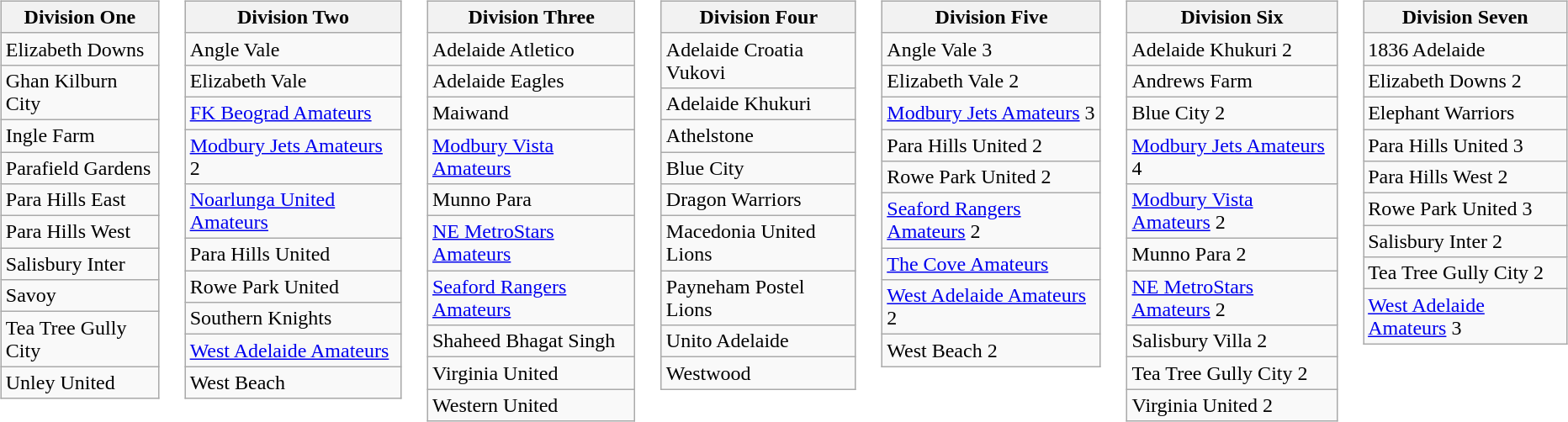<table>
<tr valign=top>
<td><br><table class="wikitable">
<tr>
<th>Division One</th>
</tr>
<tr>
<td>Elizabeth Downs</td>
</tr>
<tr>
<td>Ghan Kilburn City</td>
</tr>
<tr>
<td>Ingle Farm</td>
</tr>
<tr>
<td>Parafield Gardens</td>
</tr>
<tr>
<td>Para Hills East</td>
</tr>
<tr>
<td>Para Hills West</td>
</tr>
<tr>
<td>Salisbury Inter</td>
</tr>
<tr>
<td>Savoy</td>
</tr>
<tr>
<td>Tea Tree Gully City</td>
</tr>
<tr>
<td>Unley United</td>
</tr>
</table>
</td>
<td><br><table class="wikitable">
<tr>
<th>Division Two</th>
</tr>
<tr>
<td>Angle Vale</td>
</tr>
<tr>
<td>Elizabeth Vale</td>
</tr>
<tr>
<td><a href='#'>FK Beograd Amateurs</a></td>
</tr>
<tr>
<td><a href='#'>Modbury Jets Amateurs</a> 2</td>
</tr>
<tr>
<td><a href='#'>Noarlunga United Amateurs</a></td>
</tr>
<tr>
<td>Para Hills United</td>
</tr>
<tr>
<td>Rowe Park United</td>
</tr>
<tr>
<td>Southern Knights</td>
</tr>
<tr>
<td><a href='#'>West Adelaide Amateurs</a></td>
</tr>
<tr>
<td>West Beach</td>
</tr>
</table>
</td>
<td><br><table class="wikitable">
<tr>
<th>Division Three</th>
</tr>
<tr>
<td>Adelaide Atletico</td>
</tr>
<tr>
<td>Adelaide Eagles</td>
</tr>
<tr>
<td>Maiwand</td>
</tr>
<tr>
<td><a href='#'>Modbury Vista Amateurs</a></td>
</tr>
<tr>
<td>Munno Para</td>
</tr>
<tr>
<td><a href='#'>NE MetroStars Amateurs</a></td>
</tr>
<tr>
<td><a href='#'>Seaford Rangers Amateurs</a></td>
</tr>
<tr>
<td>Shaheed Bhagat Singh</td>
</tr>
<tr>
<td>Virginia United</td>
</tr>
<tr>
<td>Western United</td>
</tr>
</table>
</td>
<td><br><table class="wikitable">
<tr>
<th>Division Four</th>
</tr>
<tr>
<td>Adelaide Croatia Vukovi</td>
</tr>
<tr>
<td>Adelaide Khukuri</td>
</tr>
<tr>
<td>Athelstone</td>
</tr>
<tr>
<td>Blue City</td>
</tr>
<tr>
<td>Dragon Warriors</td>
</tr>
<tr>
<td>Macedonia United Lions</td>
</tr>
<tr>
<td>Payneham Postel Lions</td>
</tr>
<tr>
<td>Unito Adelaide</td>
</tr>
<tr>
<td>Westwood</td>
</tr>
</table>
</td>
<td><br><table class="wikitable">
<tr>
<th>Division Five</th>
</tr>
<tr>
<td>Angle Vale 3</td>
</tr>
<tr>
<td>Elizabeth Vale 2</td>
</tr>
<tr>
<td><a href='#'>Modbury Jets Amateurs</a> 3</td>
</tr>
<tr>
<td>Para Hills United 2</td>
</tr>
<tr>
<td>Rowe Park United 2</td>
</tr>
<tr>
<td><a href='#'>Seaford Rangers Amateurs</a> 2</td>
</tr>
<tr>
<td><a href='#'>The Cove Amateurs</a></td>
</tr>
<tr>
<td><a href='#'>West Adelaide Amateurs</a> 2</td>
</tr>
<tr>
<td>West Beach 2</td>
</tr>
</table>
</td>
<td><br><table class="wikitable">
<tr>
<th>Division Six</th>
</tr>
<tr>
<td>Adelaide Khukuri 2</td>
</tr>
<tr>
<td>Andrews Farm</td>
</tr>
<tr>
<td>Blue City 2</td>
</tr>
<tr>
<td><a href='#'>Modbury Jets Amateurs</a> 4</td>
</tr>
<tr>
<td><a href='#'>Modbury Vista Amateurs</a> 2</td>
</tr>
<tr>
<td>Munno Para 2</td>
</tr>
<tr>
<td><a href='#'>NE MetroStars Amateurs</a> 2</td>
</tr>
<tr>
<td>Salisbury Villa 2</td>
</tr>
<tr>
<td>Tea Tree Gully City 2</td>
</tr>
<tr>
<td>Virginia United 2</td>
</tr>
</table>
</td>
<td><br><table class="wikitable">
<tr>
<th>Division Seven</th>
</tr>
<tr>
<td>1836 Adelaide</td>
</tr>
<tr>
<td>Elizabeth Downs 2</td>
</tr>
<tr>
<td>Elephant Warriors</td>
</tr>
<tr>
<td>Para Hills United 3</td>
</tr>
<tr>
<td>Para Hills West 2</td>
</tr>
<tr>
<td>Rowe Park United 3</td>
</tr>
<tr>
<td>Salisbury Inter 2</td>
</tr>
<tr z>
<td>Tea Tree Gully City 2</td>
</tr>
<tr>
<td><a href='#'>West Adelaide Amateurs</a> 3</td>
</tr>
</table>
</td>
</tr>
</table>
